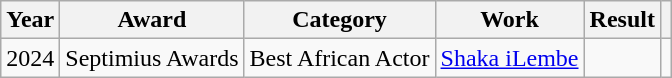<table class="wikitable sortable">
<tr>
<th>Year</th>
<th>Award</th>
<th>Category</th>
<th>Work</th>
<th>Result</th>
<th class="unsortable"></th>
</tr>
<tr>
<td>2024</td>
<td>Septimius Awards</td>
<td>Best African Actor</td>
<td><a href='#'>Shaka iLembe</a></td>
<td></td>
<td align="center"></td>
</tr>
</table>
